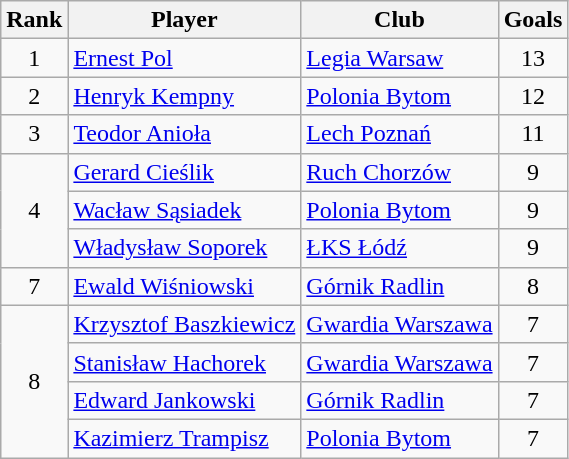<table class="wikitable" style="text-align:center">
<tr>
<th>Rank</th>
<th>Player</th>
<th>Club</th>
<th>Goals</th>
</tr>
<tr>
<td rowspan="1">1</td>
<td align="left"> <a href='#'>Ernest Pol</a></td>
<td align="left"><a href='#'>Legia Warsaw</a></td>
<td>13</td>
</tr>
<tr>
<td rowspan="1">2</td>
<td align="left"> <a href='#'>Henryk Kempny</a></td>
<td align="left"><a href='#'>Polonia Bytom</a></td>
<td>12</td>
</tr>
<tr>
<td rowspan="1">3</td>
<td align="left"> <a href='#'>Teodor Anioła</a></td>
<td align="left"><a href='#'>Lech Poznań</a></td>
<td>11</td>
</tr>
<tr>
<td rowspan="3">4</td>
<td align="left"> <a href='#'>Gerard Cieślik</a></td>
<td align="left"><a href='#'>Ruch Chorzów</a></td>
<td>9</td>
</tr>
<tr>
<td align="left"> <a href='#'>Wacław Sąsiadek</a></td>
<td align="left"><a href='#'>Polonia Bytom</a></td>
<td>9</td>
</tr>
<tr>
<td align="left"> <a href='#'>Władysław Soporek</a></td>
<td align="left"><a href='#'>ŁKS Łódź</a></td>
<td>9</td>
</tr>
<tr>
<td rowspan="1">7</td>
<td align="left"> <a href='#'>Ewald Wiśniowski</a></td>
<td align="left"><a href='#'>Górnik Radlin</a></td>
<td>8</td>
</tr>
<tr>
<td rowspan="4">8</td>
<td align="left"> <a href='#'>Krzysztof Baszkiewicz</a></td>
<td align="left"><a href='#'>Gwardia Warszawa</a></td>
<td>7</td>
</tr>
<tr>
<td align="left"> <a href='#'>Stanisław Hachorek</a></td>
<td align="left"><a href='#'>Gwardia Warszawa</a></td>
<td>7</td>
</tr>
<tr>
<td align="left"> <a href='#'>Edward Jankowski</a></td>
<td align="left"><a href='#'>Górnik Radlin</a></td>
<td>7</td>
</tr>
<tr>
<td align="left"> <a href='#'>Kazimierz Trampisz</a></td>
<td align="left"><a href='#'>Polonia Bytom</a></td>
<td>7</td>
</tr>
</table>
